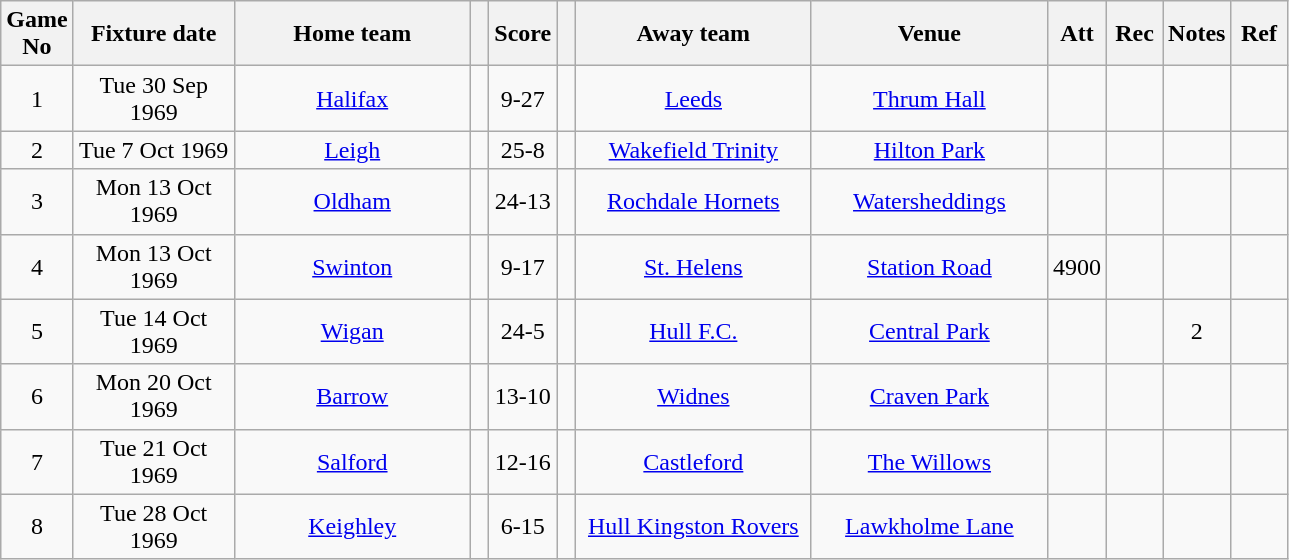<table class="wikitable" style="text-align:center;">
<tr>
<th width=20 abbr="No">Game No</th>
<th width=100 abbr="Date">Fixture date</th>
<th width=150 abbr="Home team">Home team</th>
<th width=5 abbr="space"></th>
<th width=20 abbr="Score">Score</th>
<th width=5 abbr="space"></th>
<th width=150 abbr="Away team">Away team</th>
<th width=150 abbr="Venue">Venue</th>
<th width=30 abbr="Att">Att</th>
<th width=30 abbr="Rec">Rec</th>
<th width=20 abbr="Notes">Notes</th>
<th width=30 abbr="Ref">Ref</th>
</tr>
<tr>
<td>1</td>
<td>Tue 30 Sep 1969</td>
<td><a href='#'>Halifax</a></td>
<td></td>
<td>9-27</td>
<td></td>
<td><a href='#'>Leeds</a></td>
<td><a href='#'>Thrum Hall</a></td>
<td></td>
<td></td>
<td></td>
<td></td>
</tr>
<tr>
<td>2</td>
<td>Tue 7 Oct 1969</td>
<td><a href='#'>Leigh</a></td>
<td></td>
<td>25-8</td>
<td></td>
<td><a href='#'>Wakefield Trinity</a></td>
<td><a href='#'>Hilton Park</a></td>
<td></td>
<td></td>
<td></td>
<td></td>
</tr>
<tr>
<td>3</td>
<td>Mon 13 Oct 1969</td>
<td><a href='#'>Oldham</a></td>
<td></td>
<td>24-13</td>
<td></td>
<td><a href='#'>Rochdale Hornets</a></td>
<td><a href='#'>Watersheddings</a></td>
<td></td>
<td></td>
<td></td>
<td></td>
</tr>
<tr>
<td>4</td>
<td>Mon 13 Oct 1969</td>
<td><a href='#'>Swinton</a></td>
<td></td>
<td>9-17</td>
<td></td>
<td><a href='#'>St. Helens</a></td>
<td><a href='#'>Station Road</a></td>
<td>4900</td>
<td></td>
<td></td>
<td></td>
</tr>
<tr>
<td>5</td>
<td>Tue 14 Oct 1969</td>
<td><a href='#'>Wigan</a></td>
<td></td>
<td>24-5</td>
<td></td>
<td><a href='#'>Hull F.C.</a></td>
<td><a href='#'>Central Park</a></td>
<td></td>
<td></td>
<td>2</td>
<td></td>
</tr>
<tr>
<td>6</td>
<td>Mon 20 Oct 1969</td>
<td><a href='#'>Barrow</a></td>
<td></td>
<td>13-10</td>
<td></td>
<td><a href='#'>Widnes</a></td>
<td><a href='#'>Craven Park</a></td>
<td></td>
<td></td>
<td></td>
<td></td>
</tr>
<tr>
<td>7</td>
<td>Tue 21 Oct 1969</td>
<td><a href='#'>Salford</a></td>
<td></td>
<td>12-16</td>
<td></td>
<td><a href='#'>Castleford</a></td>
<td><a href='#'>The Willows</a></td>
<td></td>
<td></td>
<td></td>
<td></td>
</tr>
<tr>
<td>8</td>
<td>Tue 28 Oct 1969</td>
<td><a href='#'>Keighley</a></td>
<td></td>
<td>6-15</td>
<td></td>
<td><a href='#'>Hull Kingston Rovers</a></td>
<td><a href='#'>Lawkholme Lane</a></td>
<td></td>
<td></td>
<td></td>
<td></td>
</tr>
</table>
